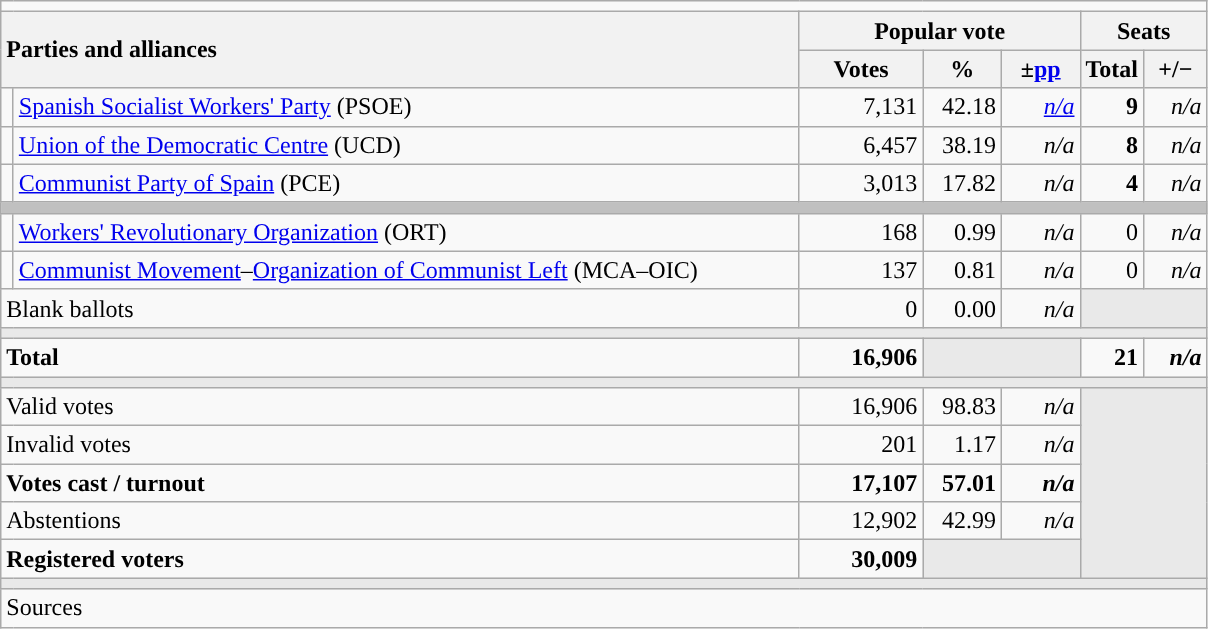<table class="wikitable" style="text-align:right;">
<tr>
<td colspan="7"></td>
</tr>
<tr>
<th style="text-align:left;" rowspan="2" colspan="2" width="525">Parties and alliances</th>
<th colspan="3">Popular vote</th>
<th colspan="2">Seats</th>
</tr>
<tr>
<th width="75">Votes</th>
<th width="45">%</th>
<th width="45">±<a href='#'>pp</a></th>
<th width="35">Total</th>
<th width="35">+/−</th>
</tr>
<tr>
<td width="1" style="color:inherit;background:"></td>
<td align="left"><a href='#'>Spanish Socialist Workers' Party</a> (PSOE)</td>
<td>7,131</td>
<td>42.18</td>
<td><em><a href='#'>n/a</a></em></td>
<td><strong>9</strong></td>
<td><em>n/a</em></td>
</tr>
<tr>
<td style="color:inherit;background:"></td>
<td align="left"><a href='#'>Union of the Democratic Centre</a> (UCD)</td>
<td>6,457</td>
<td>38.19</td>
<td><em>n/a</em></td>
<td><strong>8</strong></td>
<td><em>n/a</em></td>
</tr>
<tr>
<td style="color:inherit;background:"></td>
<td align="left"><a href='#'>Communist Party of Spain</a> (PCE)</td>
<td>3,013</td>
<td>17.82</td>
<td><em>n/a</em></td>
<td><strong>4</strong></td>
<td><em>n/a</em></td>
</tr>
<tr>
<td colspan="7" bgcolor="#C0C0C0"></td>
</tr>
<tr>
<td style="color:inherit;background:"></td>
<td align="left"><a href='#'>Workers' Revolutionary Organization</a> (ORT)</td>
<td>168</td>
<td>0.99</td>
<td><em>n/a</em></td>
<td>0</td>
<td><em>n/a</em></td>
</tr>
<tr>
<td style="color:inherit;background:"></td>
<td align="left"><a href='#'>Communist Movement</a>–<a href='#'>Organization of Communist Left</a> (MCA–OIC)</td>
<td>137</td>
<td>0.81</td>
<td><em>n/a</em></td>
<td>0</td>
<td><em>n/a</em></td>
</tr>
<tr>
<td align="left" colspan="2">Blank ballots</td>
<td>0</td>
<td>0.00</td>
<td><em>n/a</em></td>
<td bgcolor="#E9E9E9" colspan="2"></td>
</tr>
<tr>
<td colspan="7" bgcolor="#E9E9E9"></td>
</tr>
<tr style="font-weight:bold;">
<td align="left" colspan="2">Total</td>
<td>16,906</td>
<td bgcolor="#E9E9E9" colspan="2"></td>
<td>21</td>
<td><em>n/a</em></td>
</tr>
<tr>
<td colspan="7" bgcolor="#E9E9E9"></td>
</tr>
<tr>
<td align="left" colspan="2">Valid votes</td>
<td>16,906</td>
<td>98.83</td>
<td><em>n/a</em></td>
<td bgcolor="#E9E9E9" colspan="2" rowspan="5"></td>
</tr>
<tr>
<td align="left" colspan="2">Invalid votes</td>
<td>201</td>
<td>1.17</td>
<td><em>n/a</em></td>
</tr>
<tr style="font-weight:bold;">
<td align="left" colspan="2">Votes cast / turnout</td>
<td>17,107</td>
<td>57.01</td>
<td><em>n/a</em></td>
</tr>
<tr>
<td align="left" colspan="2">Abstentions</td>
<td>12,902</td>
<td>42.99</td>
<td><em>n/a</em></td>
</tr>
<tr style="font-weight:bold;">
<td align="left" colspan="2">Registered voters</td>
<td>30,009</td>
<td bgcolor="#E9E9E9" colspan="2"></td>
</tr>
<tr>
<td colspan="7" bgcolor="#E9E9E9"></td>
</tr>
<tr>
<td align="left" colspan="7">Sources</td>
</tr>
</table>
